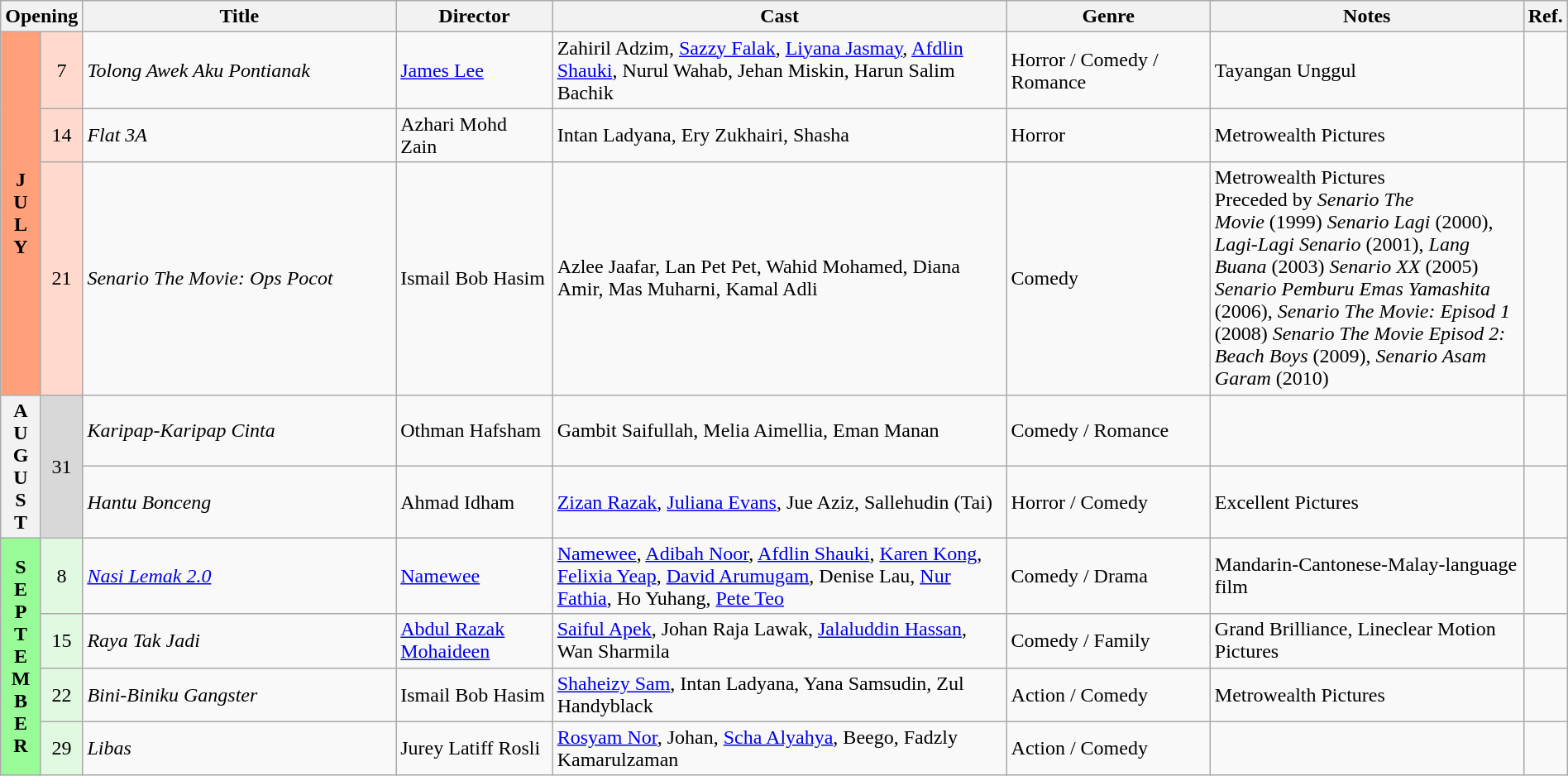<table class="wikitable" width="100%">
<tr>
<th colspan="2">Opening</th>
<th style="width:20%;">Title</th>
<th style="width:10%;">Director</th>
<th>Cast</th>
<th style="width:13%">Genre</th>
<th style="width:20%">Notes</th>
<th>Ref.</th>
</tr>
<tr>
<th rowspan="3" style="text-align:center; background:#ffa07a;">J<br>U<br>L<br>Y</th>
<td rowspan=1 style="text-align:center; background:#ffdacc;">7</td>
<td><em>Tolong Awek Aku Pontianak</em></td>
<td><a href='#'>James Lee</a></td>
<td>Zahiril Adzim, <a href='#'>Sazzy Falak</a>, <a href='#'>Liyana Jasmay</a>, <a href='#'>Afdlin Shauki</a>, Nurul Wahab, Jehan Miskin, Harun Salim Bachik</td>
<td>Horror / Comedy / Romance</td>
<td>Tayangan Unggul</td>
<td></td>
</tr>
<tr>
<td rowspan=1 style="text-align:center; background:#ffdacc;">14</td>
<td><em>Flat 3A</em></td>
<td>Azhari Mohd Zain</td>
<td>Intan Ladyana, Ery Zukhairi, Shasha</td>
<td>Horror</td>
<td>Metrowealth Pictures</td>
<td></td>
</tr>
<tr>
<td rowspan=1 style="text-align:center; background:#ffdacc;">21</td>
<td><em>Senario The Movie: Ops Pocot</em></td>
<td>Ismail Bob Hasim</td>
<td>Azlee Jaafar, Lan Pet Pet, Wahid Mohamed, Diana Amir, Mas Muharni, Kamal Adli</td>
<td>Comedy</td>
<td>Metrowealth Pictures <br> Preceded by <em>Senario The Movie</em> (1999) <em>Senario Lagi</em> (2000), <em>Lagi-Lagi Senario</em> (2001), <em>Lang Buana</em> (2003) <em>Senario XX</em> (2005) <em>Senario Pemburu Emas Yamashita</em> (2006), <em>Senario The Movie: Episod 1</em> (2008) <em>Senario The Movie Episod 2: Beach Boys</em> (2009), <em>Senario Asam Garam</em> (2010)</td>
<td></td>
</tr>
<tr>
<th rowspan="2">A<br>U<br>G<br>U<br>S<br>T</th>
<td rowspan="2" style="text-align:center; background:#d8d8d8;">31</td>
<td><em>Karipap-Karipap Cinta</em></td>
<td>Othman Hafsham</td>
<td>Gambit Saifullah, Melia Aimellia, Eman Manan</td>
<td>Comedy / Romance</td>
<td></td>
<td></td>
</tr>
<tr>
<td><em>Hantu Bonceng</em></td>
<td>Ahmad Idham</td>
<td><a href='#'>Zizan Razak</a>, <a href='#'>Juliana Evans</a>, Jue Aziz, Sallehudin (Tai)</td>
<td>Horror / Comedy</td>
<td>Excellent Pictures</td>
<td></td>
</tr>
<tr>
<th rowspan=4 style="text-align:center; background:#98fb98;">S<br>E<br>P<br>T<br>E<br>M<br>B<br>E<br>R</th>
<td rowspan=1 style="text-align:center; background:#e0f9e0;">8</td>
<td><em><a href='#'>Nasi Lemak 2.0</a></em></td>
<td><a href='#'>Namewee</a></td>
<td><a href='#'>Namewee</a>, <a href='#'>Adibah Noor</a>, <a href='#'>Afdlin Shauki</a>, <a href='#'>Karen Kong</a>, <a href='#'>Felixia Yeap</a>, <a href='#'>David Arumugam</a>, Denise Lau, <a href='#'>Nur Fathia</a>, Ho Yuhang, <a href='#'>Pete Teo</a></td>
<td>Comedy / Drama</td>
<td>Mandarin-Cantonese-Malay-language film</td>
<td></td>
</tr>
<tr>
<td rowspan=1 style="text-align:center; background:#e0f9e0;">15</td>
<td><em>Raya Tak Jadi</em></td>
<td><a href='#'>Abdul Razak Mohaideen</a></td>
<td><a href='#'>Saiful Apek</a>, Johan Raja Lawak, <a href='#'>Jalaluddin Hassan</a>, Wan Sharmila</td>
<td>Comedy / Family</td>
<td>Grand Brilliance, Lineclear Motion Pictures</td>
<td></td>
</tr>
<tr>
<td rowspan=1 style="text-align:center; background:#e0f9e0;">22</td>
<td><em>Bini-Biniku Gangster</em></td>
<td>Ismail Bob Hasim</td>
<td><a href='#'>Shaheizy Sam</a>, Intan Ladyana, Yana Samsudin, Zul Handyblack</td>
<td>Action / Comedy</td>
<td>Metrowealth Pictures</td>
<td></td>
</tr>
<tr>
<td rowspan=1 style="text-align:center; background:#e0f9e0;">29</td>
<td><em>Libas</em></td>
<td>Jurey Latiff Rosli</td>
<td><a href='#'>Rosyam Nor</a>, Johan, <a href='#'>Scha Alyahya</a>, Beego, Fadzly Kamarulzaman</td>
<td>Action / Comedy</td>
<td></td>
<td></td>
</tr>
</table>
